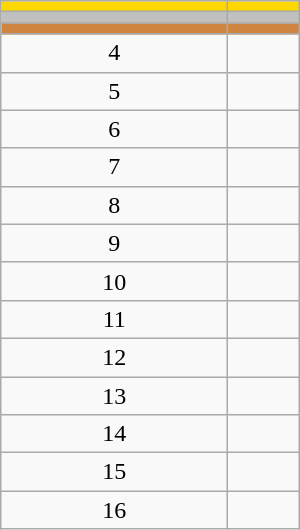<table class="wikitable" style="width:200px;">
<tr style="background:gold;">
<td align=center></td>
<td></td>
</tr>
<tr style="background:silver;">
<td align=center></td>
<td></td>
</tr>
<tr style="background:peru;">
<td align=center></td>
<td></td>
</tr>
<tr>
<td align=center>4</td>
<td></td>
</tr>
<tr>
<td align=center>5</td>
<td></td>
</tr>
<tr>
<td align=center>6</td>
<td></td>
</tr>
<tr>
<td align=center>7</td>
<td></td>
</tr>
<tr>
<td align=center>8</td>
<td></td>
</tr>
<tr>
<td align=center>9</td>
<td></td>
</tr>
<tr>
<td align=center>10</td>
<td></td>
</tr>
<tr>
<td align=center>11</td>
<td></td>
</tr>
<tr>
<td align=center>12</td>
<td></td>
</tr>
<tr>
<td align=center>13</td>
<td></td>
</tr>
<tr>
<td align=center>14</td>
<td></td>
</tr>
<tr>
<td align=center>15</td>
<td></td>
</tr>
<tr>
<td align=center>16</td>
<td></td>
</tr>
</table>
